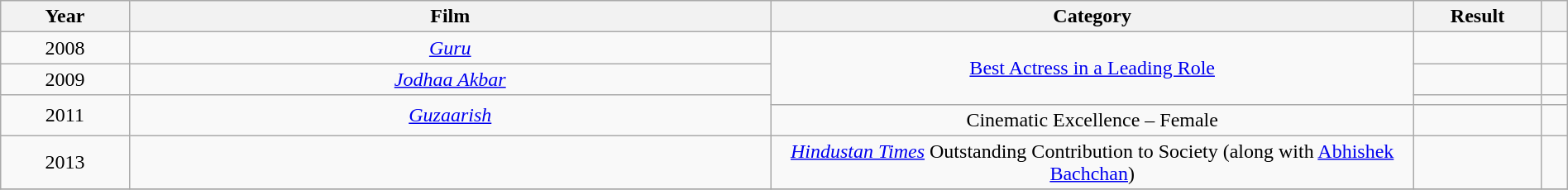<table class="wikitable sortable" style="width:100%;">
<tr>
<th style="width:5%;">Year</th>
<th style="width:25%;">Film</th>
<th style="width:25%;">Category</th>
<th style="width:5%;">Result</th>
<th style="width:1%;" class="unsortable"></th>
</tr>
<tr>
<td style="text-align:center;">2008</td>
<td style="text-align:center;"><em><a href='#'>Guru</a></em></td>
<td style="text-align:center;" rowspan="3"><a href='#'>Best Actress in a Leading Role</a></td>
<td></td>
<td style="text-align:center;"></td>
</tr>
<tr>
<td style="text-align:center;">2009</td>
<td style="text-align:center;"><em><a href='#'>Jodhaa Akbar</a></em></td>
<td></td>
<td style="text-align:center;"></td>
</tr>
<tr>
<td style="text-align:center;" rowspan="2">2011</td>
<td style="text-align:center;" rowspan="2"><em><a href='#'>Guzaarish</a></em></td>
<td></td>
<td style="text-align:center;"></td>
</tr>
<tr>
<td style="text-align:center;">Cinematic Excellence – Female</td>
<td></td>
<td style="text-align:center;"></td>
</tr>
<tr>
<td style="text-align:center;">2013</td>
<td></td>
<td style="text-align:center;"><em><a href='#'>Hindustan Times</a></em> Outstanding Contribution to Society (along with <a href='#'>Abhishek Bachchan</a>)</td>
<td></td>
<td style="text-align:center;"></td>
</tr>
<tr>
</tr>
</table>
